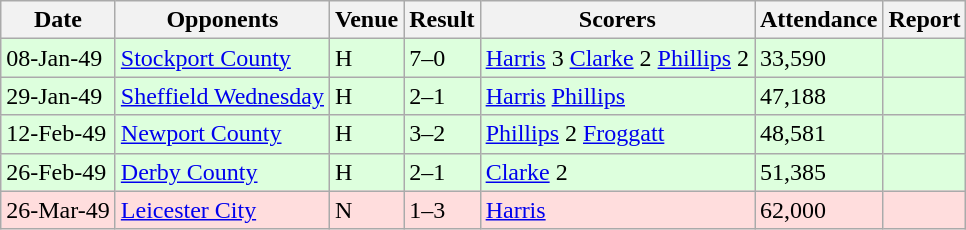<table class=wikitable>
<tr>
<th>Date</th>
<th>Opponents</th>
<th>Venue</th>
<th>Result</th>
<th>Scorers</th>
<th>Attendance</th>
<th>Report</th>
</tr>
<tr bgcolor="#ddffdd">
<td>08-Jan-49</td>
<td><a href='#'>Stockport County</a></td>
<td>H</td>
<td>7–0</td>
<td><a href='#'>Harris</a> 3 <a href='#'>Clarke</a> 2 <a href='#'>Phillips</a> 2</td>
<td>33,590</td>
<td></td>
</tr>
<tr bgcolor="#ddffdd">
<td>29-Jan-49</td>
<td><a href='#'>Sheffield Wednesday</a></td>
<td>H</td>
<td>2–1</td>
<td><a href='#'>Harris</a> <a href='#'>Phillips</a></td>
<td>47,188</td>
<td></td>
</tr>
<tr bgcolor="#ddffdd">
<td>12-Feb-49</td>
<td><a href='#'>Newport County</a></td>
<td>H</td>
<td>3–2</td>
<td><a href='#'>Phillips</a> 2 <a href='#'>Froggatt</a></td>
<td>48,581</td>
<td></td>
</tr>
<tr bgcolor="#ddffdd">
<td>26-Feb-49</td>
<td><a href='#'>Derby County</a></td>
<td>H</td>
<td>2–1</td>
<td><a href='#'>Clarke</a> 2</td>
<td>51,385</td>
<td></td>
</tr>
<tr bgcolor="#ffdddd">
<td>26-Mar-49</td>
<td><a href='#'>Leicester City</a></td>
<td>N</td>
<td>1–3</td>
<td><a href='#'>Harris</a></td>
<td>62,000</td>
<td></td>
</tr>
</table>
